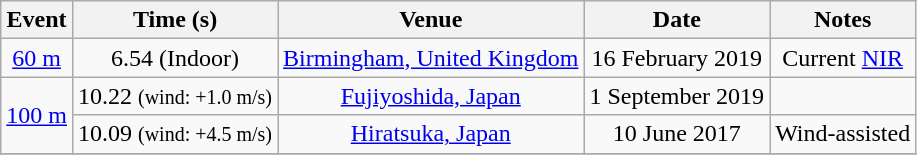<table class="wikitable" style=text-align:center>
<tr>
<th>Event</th>
<th>Time (s)</th>
<th>Venue</th>
<th>Date</th>
<th>Notes</th>
</tr>
<tr>
<td><a href='#'>60&nbsp;m</a></td>
<td>6.54 (Indoor)</td>
<td><a href='#'>Birmingham, United Kingdom</a></td>
<td>16 February 2019</td>
<td>Current <a href='#'>NIR</a></td>
</tr>
<tr>
<td rowspan=2><a href='#'>100&nbsp;m</a></td>
<td>10.22 <small>(wind: +1.0 m/s)</small></td>
<td><a href='#'>Fujiyoshida, Japan</a></td>
<td>1 September 2019</td>
<td></td>
</tr>
<tr>
<td>10.09 <small>(wind: +4.5 m/s)</small></td>
<td><a href='#'>Hiratsuka, Japan</a></td>
<td>10 June 2017</td>
<td>Wind-assisted</td>
</tr>
<tr>
</tr>
</table>
